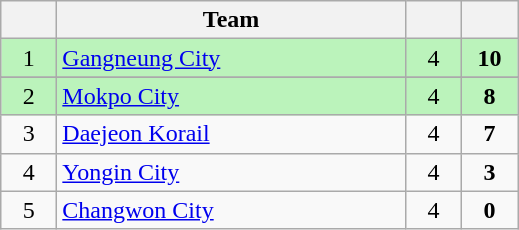<table class="wikitable" style="text-align:center;">
<tr>
<th width=30></th>
<th width=225>Team</th>
<th width=30></th>
<th width=30></th>
</tr>
<tr bgcolor=#bbf3bb>
<td>1</td>
<td align=left><a href='#'>Gangneung City</a></td>
<td>4</td>
<td><strong>10</strong></td>
</tr>
<tr>
</tr>
<tr bgcolor=#bbf3bb>
<td>2</td>
<td align=left><a href='#'>Mokpo City</a></td>
<td>4</td>
<td><strong>8</strong></td>
</tr>
<tr>
<td>3</td>
<td align=left><a href='#'>Daejeon Korail</a></td>
<td>4</td>
<td><strong>7</strong></td>
</tr>
<tr>
<td>4</td>
<td align=left><a href='#'>Yongin City</a></td>
<td>4</td>
<td><strong>3</strong></td>
</tr>
<tr>
<td>5</td>
<td align=left><a href='#'>Changwon City</a></td>
<td>4</td>
<td><strong>0</strong></td>
</tr>
</table>
